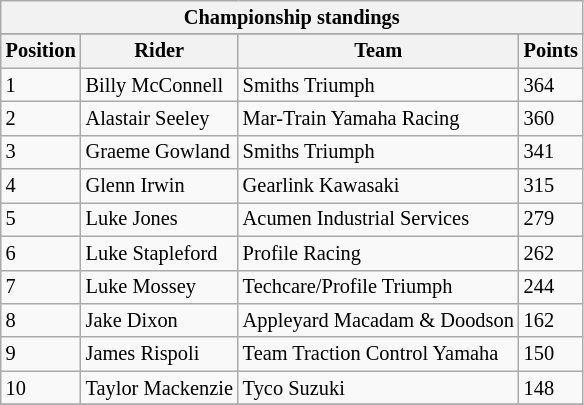<table class="wikitable" style="font-size: 85%">
<tr>
<th colspan=4>Championship standings</th>
</tr>
<tr>
</tr>
<tr>
<th>Position</th>
<th>Rider</th>
<th>Team</th>
<th>Points</th>
</tr>
<tr>
<td>1</td>
<td>Billy McConnell</td>
<td>Smiths Triumph</td>
<td>364</td>
</tr>
<tr>
<td>2</td>
<td>Alastair Seeley</td>
<td>Mar-Train Yamaha Racing</td>
<td>360</td>
</tr>
<tr>
<td>3</td>
<td>Graeme Gowland</td>
<td>Smiths Triumph</td>
<td>341</td>
</tr>
<tr>
<td>4</td>
<td>Glenn Irwin</td>
<td>Gearlink Kawasaki</td>
<td>315</td>
</tr>
<tr>
<td>5</td>
<td>Luke Jones</td>
<td>Acumen Industrial Services</td>
<td>279</td>
</tr>
<tr>
<td>6</td>
<td>Luke Stapleford</td>
<td>Profile Racing</td>
<td>262</td>
</tr>
<tr>
<td>7</td>
<td>Luke Mossey</td>
<td>Techcare/Profile Triumph</td>
<td>244</td>
</tr>
<tr>
<td>8</td>
<td>Jake Dixon</td>
<td>Appleyard Macadam & Doodson</td>
<td>162</td>
</tr>
<tr>
<td>9</td>
<td>James Rispoli</td>
<td>Team Traction Control Yamaha</td>
<td>150</td>
</tr>
<tr>
<td>10</td>
<td>Taylor Mackenzie</td>
<td>Tyco Suzuki</td>
<td>148</td>
</tr>
<tr>
</tr>
</table>
